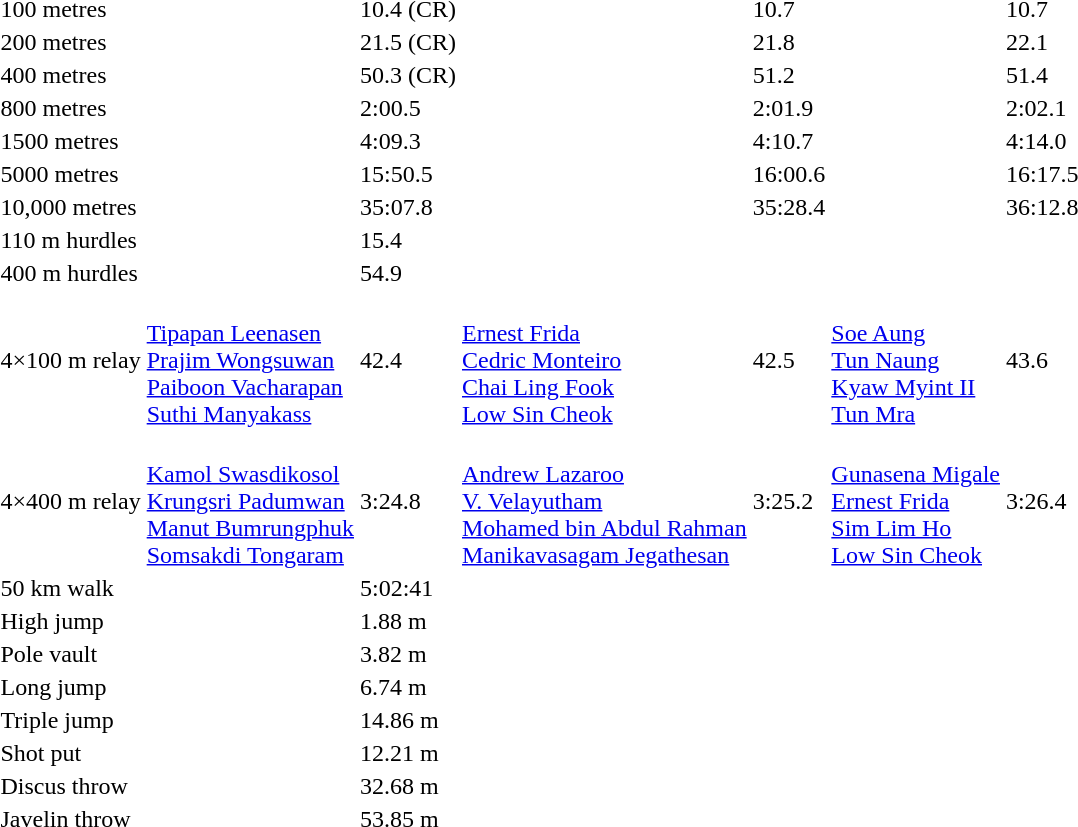<table>
<tr>
<td>100 metres</td>
<td></td>
<td>10.4 (CR)</td>
<td></td>
<td>10.7</td>
<td></td>
<td>10.7</td>
</tr>
<tr>
<td>200 metres</td>
<td></td>
<td>21.5 (CR)</td>
<td></td>
<td>21.8</td>
<td></td>
<td>22.1</td>
</tr>
<tr>
<td>400 metres</td>
<td></td>
<td>50.3 (CR)</td>
<td></td>
<td>51.2</td>
<td></td>
<td>51.4</td>
</tr>
<tr>
<td>800 metres</td>
<td></td>
<td>2:00.5</td>
<td></td>
<td>2:01.9</td>
<td></td>
<td>2:02.1</td>
</tr>
<tr>
<td>1500 metres</td>
<td></td>
<td>4:09.3</td>
<td></td>
<td>4:10.7</td>
<td></td>
<td>4:14.0</td>
</tr>
<tr>
<td>5000 metres</td>
<td></td>
<td>15:50.5</td>
<td></td>
<td>16:00.6</td>
<td></td>
<td>16:17.5</td>
</tr>
<tr>
<td>10,000 metres</td>
<td></td>
<td>35:07.8</td>
<td></td>
<td>35:28.4</td>
<td></td>
<td>36:12.8</td>
</tr>
<tr>
<td>110 m hurdles</td>
<td></td>
<td>15.4</td>
<td></td>
<td></td>
</tr>
<tr>
<td>400 m hurdles</td>
<td></td>
<td>54.9</td>
<td></td>
<td></td>
</tr>
<tr>
<td>4×100 m relay</td>
<td><br><a href='#'>Tipapan Leenasen</a><br><a href='#'>Prajim Wongsuwan</a><br><a href='#'>Paiboon Vacharapan</a><br><a href='#'>Suthi Manyakass</a></td>
<td>42.4</td>
<td><br><a href='#'>Ernest Frida</a><br><a href='#'>Cedric Monteiro</a><br><a href='#'>Chai Ling Fook</a><br><a href='#'>Low Sin Cheok</a></td>
<td>42.5</td>
<td><br><a href='#'>Soe Aung</a><br><a href='#'>Tun Naung</a><br><a href='#'>Kyaw Myint II</a><br><a href='#'>Tun Mra</a></td>
<td>43.6</td>
</tr>
<tr>
<td>4×400 m relay</td>
<td><br><a href='#'>Kamol Swasdikosol</a><br><a href='#'>Krungsri Padumwan</a><br><a href='#'>Manut Bumrungphuk</a><br><a href='#'>Somsakdi Tongaram</a></td>
<td>3:24.8</td>
<td><br><a href='#'>Andrew Lazaroo</a><br><a href='#'>V. Velayutham</a><br><a href='#'>Mohamed bin Abdul Rahman</a><br><a href='#'>Manikavasagam Jegathesan</a></td>
<td>3:25.2</td>
<td><br><a href='#'>Gunasena Migale</a><br><a href='#'>Ernest Frida</a><br><a href='#'>Sim Lim Ho</a><br><a href='#'>Low Sin Cheok</a></td>
<td>3:26.4</td>
</tr>
<tr>
<td>50 km walk</td>
<td></td>
<td>5:02:41</td>
<td></td>
<td></td>
</tr>
<tr>
<td>High jump</td>
<td></td>
<td>1.88 m</td>
<td></td>
<td></td>
</tr>
<tr>
<td>Pole vault</td>
<td></td>
<td>3.82 m</td>
<td></td>
<td></td>
</tr>
<tr>
<td>Long jump</td>
<td></td>
<td>6.74 m</td>
<td></td>
<td></td>
</tr>
<tr>
<td>Triple jump</td>
<td></td>
<td>14.86 m</td>
<td></td>
<td></td>
</tr>
<tr>
<td>Shot put</td>
<td></td>
<td>12.21 m</td>
<td></td>
<td></td>
</tr>
<tr>
<td>Discus throw</td>
<td></td>
<td>32.68 m</td>
<td></td>
<td></td>
</tr>
<tr>
<td>Javelin throw</td>
<td></td>
<td>53.85 m</td>
<td></td>
<td></td>
</tr>
</table>
